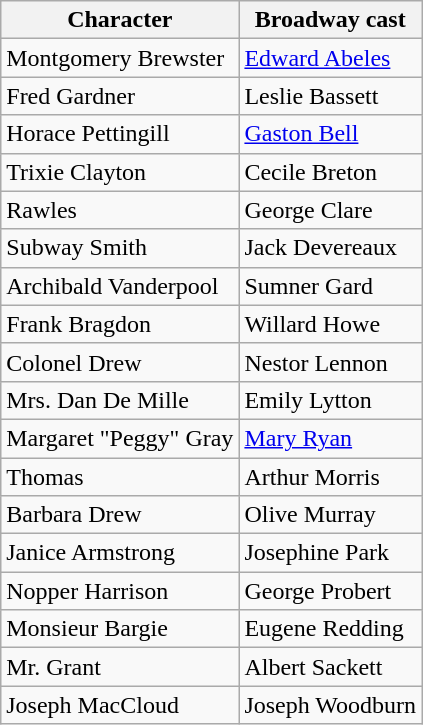<table class="wikitable">
<tr>
<th scope="col">Character</th>
<th scope="col">Broadway cast</th>
</tr>
<tr>
<td>Montgomery Brewster</td>
<td><a href='#'>Edward Abeles</a></td>
</tr>
<tr>
<td>Fred Gardner</td>
<td>Leslie Bassett</td>
</tr>
<tr>
<td>Horace Pettingill</td>
<td><a href='#'>Gaston Bell</a></td>
</tr>
<tr>
<td>Trixie Clayton</td>
<td>Cecile Breton</td>
</tr>
<tr>
<td>Rawles</td>
<td>George Clare</td>
</tr>
<tr>
<td>Subway Smith</td>
<td>Jack Devereaux</td>
</tr>
<tr>
<td>Archibald Vanderpool</td>
<td>Sumner Gard</td>
</tr>
<tr>
<td>Frank Bragdon</td>
<td>Willard Howe</td>
</tr>
<tr>
<td>Colonel Drew</td>
<td>Nestor Lennon</td>
</tr>
<tr>
<td>Mrs. Dan De Mille</td>
<td>Emily Lytton</td>
</tr>
<tr>
<td>Margaret "Peggy" Gray</td>
<td><a href='#'>Mary Ryan</a></td>
</tr>
<tr>
<td>Thomas</td>
<td>Arthur Morris</td>
</tr>
<tr>
<td>Barbara Drew</td>
<td>Olive Murray</td>
</tr>
<tr>
<td>Janice Armstrong</td>
<td>Josephine Park</td>
</tr>
<tr>
<td>Nopper Harrison</td>
<td>George Probert</td>
</tr>
<tr>
<td>Monsieur Bargie</td>
<td>Eugene Redding</td>
</tr>
<tr>
<td>Mr. Grant</td>
<td>Albert Sackett</td>
</tr>
<tr>
<td>Joseph MacCloud</td>
<td>Joseph Woodburn</td>
</tr>
</table>
